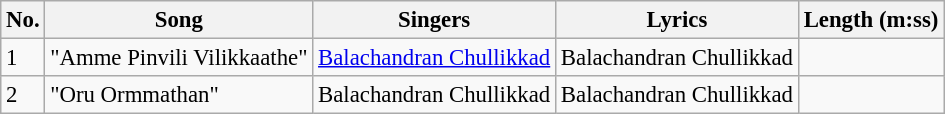<table class="wikitable" style="font-size:95%;">
<tr>
<th>No.</th>
<th>Song</th>
<th>Singers</th>
<th>Lyrics</th>
<th>Length (m:ss)</th>
</tr>
<tr>
<td>1</td>
<td>"Amme Pinvili Vilikkaathe"</td>
<td><a href='#'>Balachandran Chullikkad</a></td>
<td>Balachandran Chullikkad</td>
<td></td>
</tr>
<tr>
<td>2</td>
<td>"Oru Ormmathan"</td>
<td>Balachandran Chullikkad</td>
<td>Balachandran Chullikkad</td>
<td></td>
</tr>
</table>
